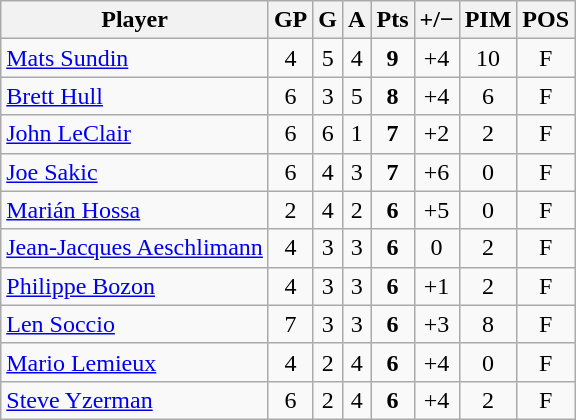<table class="wikitable sortable" style="text-align:center;">
<tr>
<th>Player</th>
<th>GP</th>
<th>G</th>
<th>A</th>
<th>Pts</th>
<th>+/−</th>
<th>PIM</th>
<th>POS</th>
</tr>
<tr>
<td align="left"> <a href='#'>Mats Sundin</a></td>
<td>4</td>
<td>5</td>
<td>4</td>
<td><strong>9</strong></td>
<td>+4</td>
<td>10</td>
<td>F</td>
</tr>
<tr>
<td align="left"> <a href='#'>Brett Hull</a></td>
<td>6</td>
<td>3</td>
<td>5</td>
<td><strong>8</strong></td>
<td>+4</td>
<td>6</td>
<td>F</td>
</tr>
<tr>
<td align="left"> <a href='#'>John LeClair</a></td>
<td>6</td>
<td>6</td>
<td>1</td>
<td><strong>7</strong></td>
<td>+2</td>
<td>2</td>
<td>F</td>
</tr>
<tr>
<td align="left"> <a href='#'>Joe Sakic</a></td>
<td>6</td>
<td>4</td>
<td>3</td>
<td><strong>7</strong></td>
<td>+6</td>
<td>0</td>
<td>F</td>
</tr>
<tr>
<td align="left"> <a href='#'>Marián Hossa</a></td>
<td>2</td>
<td>4</td>
<td>2</td>
<td><strong>6</strong></td>
<td>+5</td>
<td>0</td>
<td>F</td>
</tr>
<tr>
<td align="left"> <a href='#'>Jean-Jacques Aeschlimann</a></td>
<td>4</td>
<td>3</td>
<td>3</td>
<td><strong>6</strong></td>
<td>0</td>
<td>2</td>
<td>F</td>
</tr>
<tr>
<td align="left"> <a href='#'>Philippe Bozon</a></td>
<td>4</td>
<td>3</td>
<td>3</td>
<td><strong>6</strong></td>
<td>+1</td>
<td>2</td>
<td>F</td>
</tr>
<tr>
<td align="left"> <a href='#'>Len Soccio</a></td>
<td>7</td>
<td>3</td>
<td>3</td>
<td><strong>6</strong></td>
<td>+3</td>
<td>8</td>
<td>F</td>
</tr>
<tr>
<td align="left"> <a href='#'>Mario Lemieux</a></td>
<td>4</td>
<td>2</td>
<td>4</td>
<td><strong>6</strong></td>
<td>+4</td>
<td>0</td>
<td>F</td>
</tr>
<tr>
<td align="left"> <a href='#'>Steve Yzerman</a></td>
<td>6</td>
<td>2</td>
<td>4</td>
<td><strong>6</strong></td>
<td>+4</td>
<td>2</td>
<td>F</td>
</tr>
</table>
